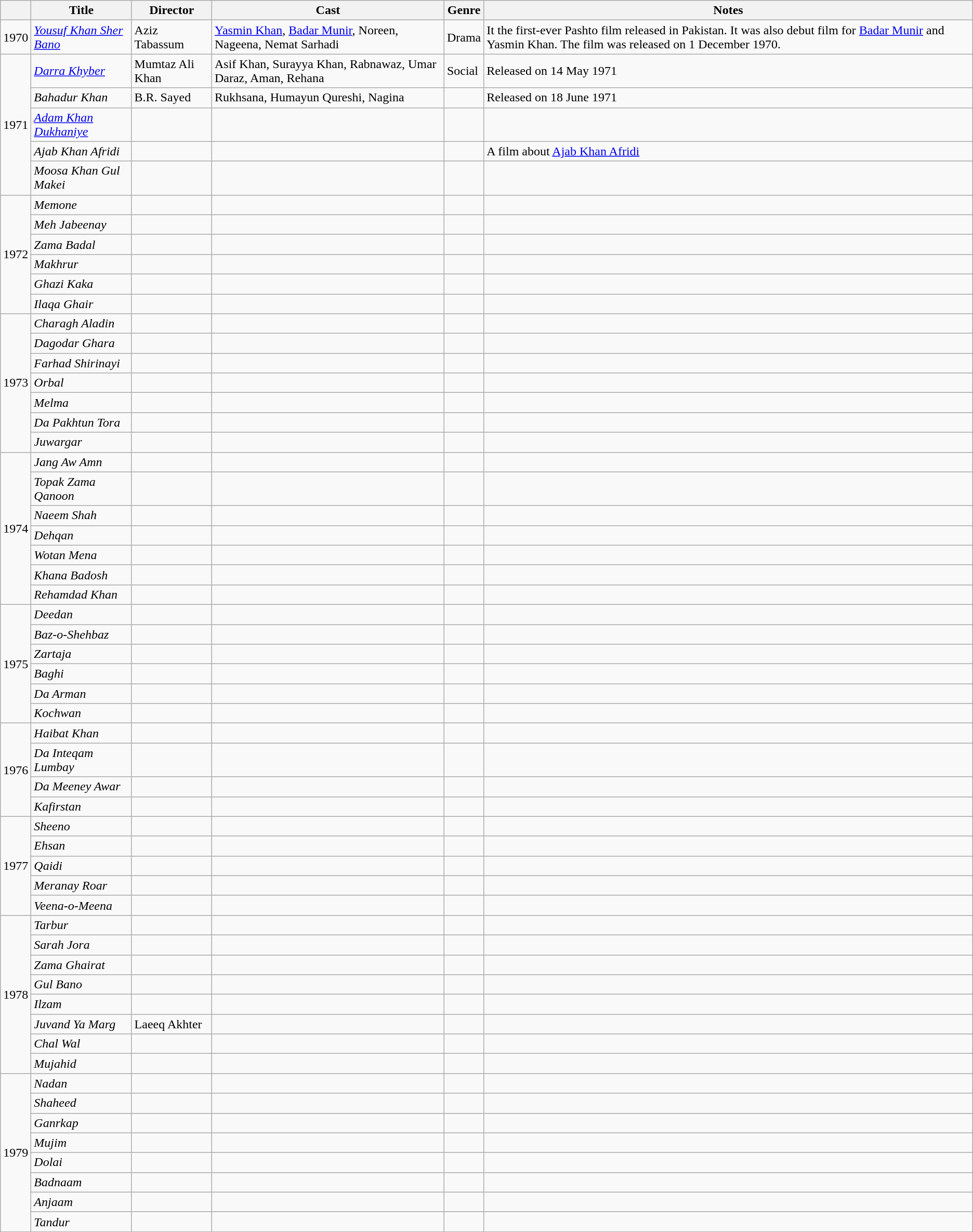<table class="wikitable sortable">
<tr>
<th></th>
<th>Title</th>
<th>Director</th>
<th>Cast</th>
<th>Genre</th>
<th>Notes</th>
</tr>
<tr Produced By: Nazir hussain>
<td>1970</td>
<td><em><a href='#'>Yousuf Khan Sher Bano</a></em></td>
<td>Aziz Tabassum</td>
<td><a href='#'>Yasmin Khan</a>, <a href='#'>Badar Munir</a>, Noreen, Nageena, Nemat Sarhadi</td>
<td>Drama</td>
<td>It the first-ever Pashto film released in Pakistan. It was also debut film for <a href='#'>Badar Munir</a> and Yasmin Khan. The film was released on 1 December 1970.</td>
</tr>
<tr>
<td rowspan="5">1971</td>
<td><em><a href='#'>Darra Khyber</a></em></td>
<td>Mumtaz Ali Khan</td>
<td>Asif Khan, Surayya Khan, Rabnawaz, Umar Daraz, Aman, Rehana</td>
<td>Social</td>
<td>Released on 14 May 1971</td>
</tr>
<tr>
<td><em>Bahadur Khan</em></td>
<td>B.R. Sayed</td>
<td>Rukhsana, Humayun Qureshi, Nagina</td>
<td></td>
<td>Released on 18 June 1971</td>
</tr>
<tr>
<td><em><a href='#'>Adam Khan Dukhaniye</a></em></td>
<td></td>
<td></td>
<td></td>
<td></td>
</tr>
<tr>
<td><em>Ajab Khan Afridi</em></td>
<td></td>
<td></td>
<td></td>
<td>A film about <a href='#'>Ajab Khan Afridi</a></td>
</tr>
<tr>
<td><em>Moosa Khan Gul Makei</em></td>
<td></td>
<td></td>
<td></td>
<td></td>
</tr>
<tr>
<td rowspan="6">1972</td>
<td><em>Memone</em></td>
<td></td>
<td></td>
<td></td>
<td></td>
</tr>
<tr>
<td><em>Meh Jabeenay</em></td>
<td></td>
<td></td>
<td></td>
<td></td>
</tr>
<tr>
<td><em>Zama Badal</em></td>
<td></td>
<td></td>
<td></td>
<td></td>
</tr>
<tr>
<td><em>Makhrur</em></td>
<td></td>
<td></td>
<td></td>
<td></td>
</tr>
<tr>
<td><em>Ghazi Kaka</em></td>
<td></td>
<td></td>
<td></td>
<td></td>
</tr>
<tr>
<td><em>Ilaqa Ghair</em></td>
<td></td>
<td></td>
<td></td>
<td></td>
</tr>
<tr>
<td rowspan="7">1973</td>
<td><em>Charagh Aladin</em></td>
<td></td>
<td></td>
<td></td>
<td></td>
</tr>
<tr>
<td><em>Dagodar Ghara</em></td>
<td></td>
<td></td>
<td></td>
<td></td>
</tr>
<tr>
<td><em>Farhad Shirinayi</em></td>
<td></td>
<td></td>
<td></td>
<td></td>
</tr>
<tr>
<td><em>Orbal</em></td>
<td></td>
<td></td>
<td></td>
<td></td>
</tr>
<tr>
<td><em>Melma</em></td>
<td></td>
<td></td>
<td></td>
<td></td>
</tr>
<tr>
<td><em>Da Pakhtun Tora</em></td>
<td></td>
<td></td>
<td></td>
<td></td>
</tr>
<tr>
<td><em>Juwargar</em></td>
<td></td>
<td></td>
<td></td>
<td></td>
</tr>
<tr>
<td rowspan="7">1974</td>
<td><em>Jang Aw Amn</em></td>
<td></td>
<td></td>
<td></td>
<td></td>
</tr>
<tr>
<td><em>Topak Zama Qanoon</em></td>
<td></td>
<td></td>
<td></td>
<td></td>
</tr>
<tr>
<td><em>Naeem Shah</em></td>
<td></td>
<td></td>
<td></td>
<td></td>
</tr>
<tr>
<td><em>Dehqan</em></td>
<td></td>
<td></td>
<td></td>
<td></td>
</tr>
<tr>
<td><em>Wotan Mena</em></td>
<td></td>
<td></td>
<td></td>
<td></td>
</tr>
<tr>
<td><em>Khana Badosh</em></td>
<td></td>
<td></td>
<td></td>
<td></td>
</tr>
<tr>
<td><em>Rehamdad Khan</em></td>
<td></td>
<td></td>
<td></td>
<td></td>
</tr>
<tr>
<td rowspan="6">1975</td>
<td><em>Deedan</em></td>
<td></td>
<td></td>
<td></td>
<td></td>
</tr>
<tr>
<td><em>Baz-o-Shehbaz</em></td>
<td></td>
<td></td>
<td></td>
<td></td>
</tr>
<tr>
<td><em>Zartaja</em></td>
<td></td>
<td></td>
<td></td>
<td></td>
</tr>
<tr>
<td><em>Baghi</em></td>
<td></td>
<td></td>
<td></td>
<td></td>
</tr>
<tr>
<td><em>Da Arman</em></td>
<td></td>
<td></td>
<td></td>
<td></td>
</tr>
<tr>
<td><em>Kochwan</em></td>
<td></td>
<td></td>
<td></td>
<td></td>
</tr>
<tr>
<td rowspan="4">1976</td>
<td><em>Haibat Khan</em></td>
<td></td>
<td></td>
<td></td>
<td></td>
</tr>
<tr>
<td><em>Da Inteqam Lumbay</em></td>
<td></td>
<td></td>
<td></td>
<td></td>
</tr>
<tr>
<td><em>Da Meeney Awar</em></td>
<td></td>
<td></td>
<td></td>
<td></td>
</tr>
<tr>
<td><em>Kafirstan</em></td>
<td></td>
<td></td>
<td></td>
<td></td>
</tr>
<tr>
<td rowspan="5">1977</td>
<td><em>Sheeno</em></td>
<td></td>
<td></td>
<td></td>
<td></td>
</tr>
<tr>
<td><em>Ehsan</em></td>
<td></td>
<td></td>
<td></td>
<td></td>
</tr>
<tr>
<td><em>Qaidi</em></td>
<td></td>
<td></td>
<td></td>
<td></td>
</tr>
<tr>
<td><em>Meranay Roar</em></td>
<td></td>
<td></td>
<td></td>
<td></td>
</tr>
<tr>
<td><em>Veena-o-Meena</em></td>
<td></td>
<td></td>
<td></td>
<td></td>
</tr>
<tr>
<td rowspan="8">1978</td>
<td><em>Tarbur</em></td>
<td></td>
<td></td>
<td></td>
<td></td>
</tr>
<tr>
<td><em>Sarah Jora</em></td>
<td></td>
<td></td>
<td></td>
<td></td>
</tr>
<tr>
<td><em>Zama Ghairat</em></td>
<td></td>
<td></td>
<td></td>
<td></td>
</tr>
<tr>
<td><em>Gul Bano</em></td>
<td></td>
<td></td>
<td></td>
<td></td>
</tr>
<tr>
<td><em>Ilzam</em></td>
<td></td>
<td></td>
<td></td>
<td></td>
</tr>
<tr>
<td><em>Juvand Ya Marg</em></td>
<td>Laeeq Akhter</td>
<td></td>
<td></td>
<td></td>
</tr>
<tr>
<td><em>Chal Wal</em></td>
<td></td>
<td></td>
<td></td>
<td></td>
</tr>
<tr>
<td><em>Mujahid</em></td>
<td></td>
<td></td>
<td></td>
<td></td>
</tr>
<tr>
<td rowspan="8">1979</td>
<td><em>Nadan</em></td>
<td></td>
<td></td>
<td></td>
<td></td>
</tr>
<tr>
<td><em>Shaheed</em></td>
<td></td>
<td></td>
<td></td>
<td></td>
</tr>
<tr>
<td><em>Ganrkap</em></td>
<td></td>
<td></td>
<td></td>
<td></td>
</tr>
<tr>
<td><em>Mujim</em></td>
<td></td>
<td></td>
<td></td>
<td></td>
</tr>
<tr>
<td><em>Dolai</em></td>
<td></td>
<td></td>
<td></td>
<td></td>
</tr>
<tr>
<td><em>Badnaam</em></td>
<td></td>
<td></td>
<td></td>
<td></td>
</tr>
<tr>
<td><em>Anjaam</em></td>
<td></td>
<td></td>
<td></td>
<td></td>
</tr>
<tr>
<td><em>Tandur</em></td>
<td></td>
<td></td>
<td></td>
<td></td>
</tr>
</table>
